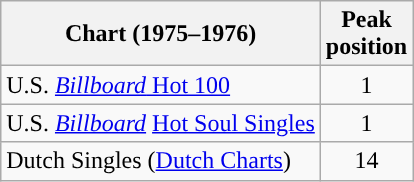<table class="wikitable sortable">
<tr>
<th>Chart (1975–1976)</th>
<th>Peak<br>position</th>
</tr>
<tr>
<td>U.S. <a href='#'><em>Billboard</em> Hot 100</a></td>
<td style="text-align:center;">1</td>
</tr>
<tr>
<td>U.S. <em><a href='#'>Billboard</a></em> <a href='#'>Hot Soul Singles</a></td>
<td style="text-align:center;">1</td>
</tr>
<tr>
<td>Dutch Singles (<a href='#'>Dutch Charts</a>)</td>
<td style="text-align:center;">14</td>
</tr>
</table>
